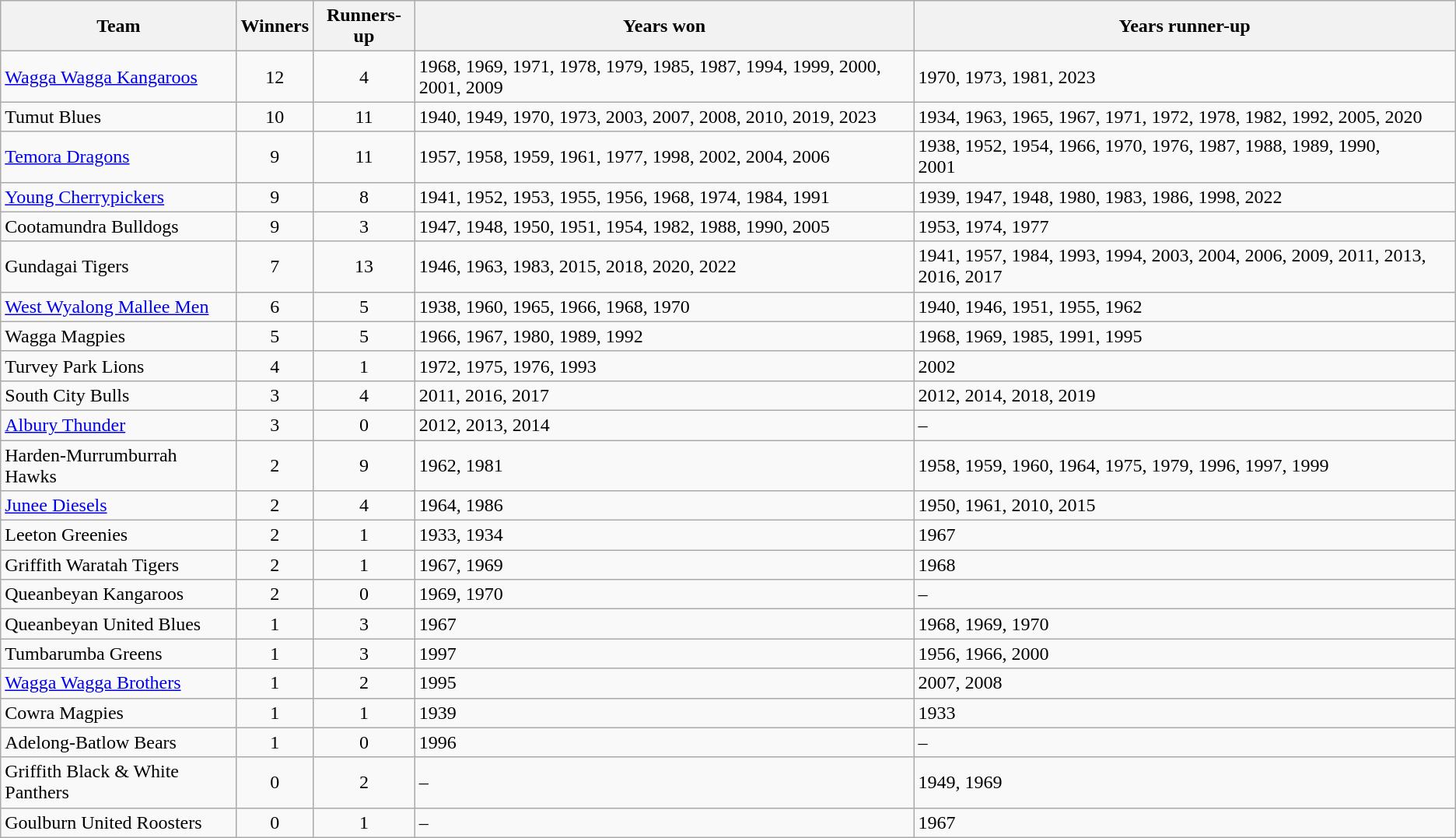<table class="wikitable sortable mw-collapsible mw-collapsed">
<tr>
<th>Team</th>
<th>Winners</th>
<th>Runners-up</th>
<th>Years won</th>
<th>Years runner-up</th>
</tr>
<tr>
<td> <a href='#'>Wagga Wagga Kangaroos</a></td>
<td align=center>12</td>
<td align=center>4</td>
<td>1968, 1969, 1971, 1978, 1979, 1985, 1987, 1994, 1999, 2000, 2001, 2009</td>
<td>1970, 1973, 1981, 2023</td>
</tr>
<tr>
<td> Tumut Blues</td>
<td align="center">10</td>
<td align="center">11</td>
<td>1940, 1949, 1970, 1973, 2003, 2007, 2008, 2010, 2019, 2023</td>
<td>1934, 1963, 1965, 1967, 1971, 1972, 1978, 1982, 1992, 2005, 2020</td>
</tr>
<tr>
<td> <a href='#'>Temora Dragons</a></td>
<td align=center>9</td>
<td align=center>11</td>
<td>1957, 1958, 1959, 1961, 1977, 1998, 2002, 2004, 2006</td>
<td>1938, 1952, 1954, 1966, 1970, 1976, 1987, 1988, 1989, 1990,<br>2001</td>
</tr>
<tr>
<td> <a href='#'>Young Cherrypickers</a></td>
<td align=center>9</td>
<td align=center>8</td>
<td>1941, 1952, 1953, 1955, 1956, 1968, 1974, 1984, 1991</td>
<td>1939, 1947, 1948, 1980, 1983, 1986, 1998, 2022</td>
</tr>
<tr>
<td> Cootamundra Bulldogs</td>
<td align=center>9</td>
<td align=center>3</td>
<td>1947, 1948, 1950, 1951, 1954, 1982, 1988, 1990, 2005</td>
<td>1953, 1974, 1977</td>
</tr>
<tr>
<td> Gundagai Tigers</td>
<td align=center>7</td>
<td align=center>13</td>
<td>1946, 1963, 1983, 2015, 2018, 2020, 2022</td>
<td>1941, 1957, 1984, 1993, 1994, 2003, 2004, 2006, 2009, 2011, 2013, 2016, 2017</td>
</tr>
<tr>
<td> <a href='#'>West Wyalong Mallee Men</a></td>
<td align=center>6</td>
<td align=center>5</td>
<td>1938, 1960, 1965, 1966, 1968, 1970</td>
<td>1940, 1946, 1951, 1955, 1962</td>
</tr>
<tr>
<td> Wagga Magpies</td>
<td align=center>5</td>
<td align=center>5</td>
<td>1966, 1967, 1980, 1989, 1992</td>
<td>1968, 1969, 1985, 1991, 1995</td>
</tr>
<tr>
<td> Turvey Park Lions</td>
<td align=center>4</td>
<td align=center>1</td>
<td>1972, 1975, 1976, 1993</td>
<td>2002</td>
</tr>
<tr>
<td> South City Bulls</td>
<td align=center>3</td>
<td align=center>4</td>
<td>2011, 2016, 2017</td>
<td>2012, 2014, 2018, 2019</td>
</tr>
<tr>
<td> <a href='#'>Albury Thunder</a></td>
<td align=center>3</td>
<td align=center>0</td>
<td>2012, 2013, 2014</td>
<td>–</td>
</tr>
<tr>
<td> Harden-Murrumburrah Hawks</td>
<td align=center>2</td>
<td align=center>9</td>
<td>1962, 1981</td>
<td>1958, 1959, 1960, 1964, 1975, 1979, 1996, 1997, 1999</td>
</tr>
<tr>
<td> <a href='#'>Junee Diesels</a></td>
<td align=center>2</td>
<td align=center>4</td>
<td>1964, 1986</td>
<td>1950, 1961, 2010, 2015</td>
</tr>
<tr>
<td> Leeton Greenies</td>
<td align=center>2</td>
<td align=center>1</td>
<td>1933, 1934</td>
<td>1967</td>
</tr>
<tr>
<td> Griffith Waratah Tigers</td>
<td align=center>2</td>
<td align=center>1</td>
<td>1967, 1969</td>
<td>1968</td>
</tr>
<tr>
<td> Queanbeyan Kangaroos</td>
<td align=center>2</td>
<td align=center>0</td>
<td>1969, 1970</td>
<td>–</td>
</tr>
<tr>
<td> Queanbeyan United Blues</td>
<td align=center>1</td>
<td align=center>3</td>
<td>1967</td>
<td>1968, 1969, 1970</td>
</tr>
<tr>
<td> Tumbarumba Greens</td>
<td align=center>1</td>
<td align=center>3</td>
<td>1997</td>
<td>1956, 1966, 2000</td>
</tr>
<tr>
<td> <a href='#'>Wagga Wagga Brothers</a></td>
<td align=center>1</td>
<td align=center>2</td>
<td>1995</td>
<td>2007, 2008</td>
</tr>
<tr>
<td> Cowra Magpies</td>
<td align=center>1</td>
<td align=center>1</td>
<td>1939</td>
<td>1933</td>
</tr>
<tr>
<td> Adelong-Batlow Bears</td>
<td align=center>1</td>
<td align=center>0</td>
<td>1996</td>
<td>–</td>
</tr>
<tr>
<td> Griffith Black & White Panthers</td>
<td align=center>0</td>
<td align=center>2</td>
<td>–</td>
<td>1949, 1969</td>
</tr>
<tr>
<td> Goulburn United Roosters</td>
<td align=center>0</td>
<td align=center>1</td>
<td>–</td>
<td>1967</td>
</tr>
</table>
